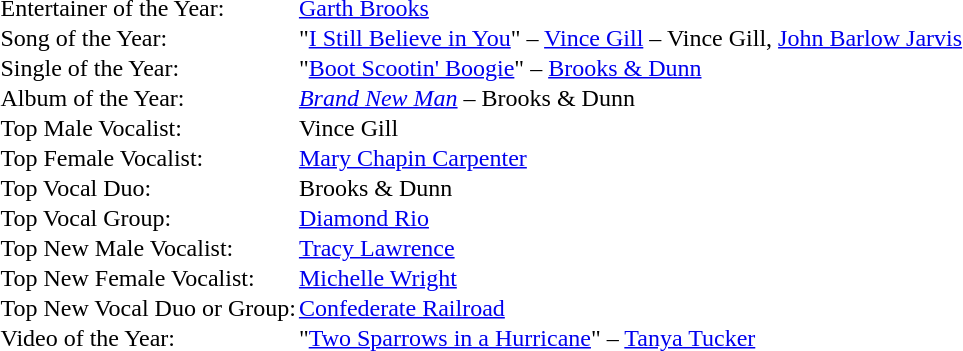<table cellspacing="0" border="0" cellpadding="1">
<tr>
<td>Entertainer of the Year:</td>
<td><a href='#'>Garth Brooks</a></td>
</tr>
<tr>
<td>Song of the Year:</td>
<td>"<a href='#'>I Still Believe in You</a>" – <a href='#'>Vince Gill</a> – Vince Gill, <a href='#'>John Barlow Jarvis</a></td>
</tr>
<tr>
<td>Single of the Year:</td>
<td>"<a href='#'>Boot Scootin' Boogie</a>" – <a href='#'>Brooks & Dunn</a></td>
</tr>
<tr>
<td>Album of the Year:</td>
<td><em><a href='#'>Brand New Man</a></em> – Brooks & Dunn</td>
</tr>
<tr>
<td>Top Male Vocalist:</td>
<td>Vince Gill</td>
</tr>
<tr>
<td>Top Female Vocalist:</td>
<td><a href='#'>Mary Chapin Carpenter</a></td>
</tr>
<tr>
<td>Top Vocal Duo:</td>
<td>Brooks & Dunn</td>
</tr>
<tr>
<td>Top Vocal Group:</td>
<td><a href='#'>Diamond Rio</a></td>
</tr>
<tr>
<td>Top New Male Vocalist:</td>
<td><a href='#'>Tracy Lawrence</a></td>
</tr>
<tr>
<td>Top New Female Vocalist:</td>
<td><a href='#'>Michelle Wright</a></td>
</tr>
<tr>
<td>Top New Vocal Duo or Group:</td>
<td><a href='#'>Confederate Railroad</a></td>
</tr>
<tr>
<td>Video of the Year:</td>
<td>"<a href='#'>Two Sparrows in a Hurricane</a>" – <a href='#'>Tanya Tucker</a></td>
</tr>
</table>
